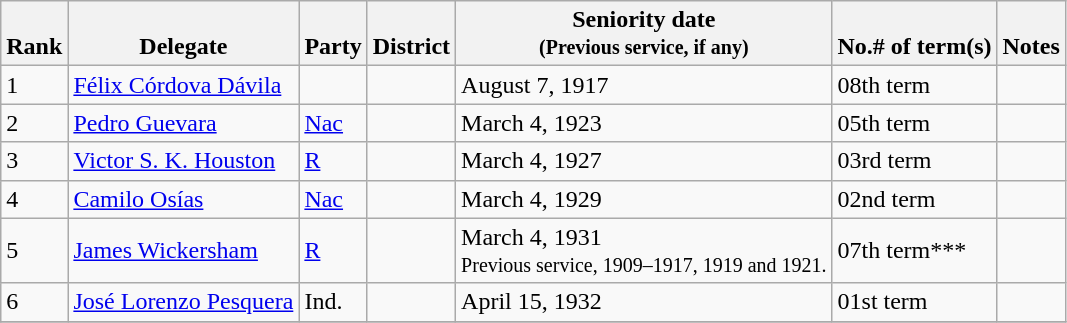<table class="wikitable sortable">
<tr valign=bottom>
<th>Rank</th>
<th>Delegate</th>
<th>Party</th>
<th>District</th>
<th>Seniority date<br><small>(Previous service, if any)</small><br></th>
<th>No.# of term(s)</th>
<th>Notes</th>
</tr>
<tr>
<td>1</td>
<td><a href='#'>Félix Córdova Dávila</a></td>
<td></td>
<td></td>
<td>August 7, 1917</td>
<td>08th term</td>
<td></td>
</tr>
<tr>
<td>2</td>
<td><a href='#'>Pedro Guevara</a></td>
<td><a href='#'>Nac</a></td>
<td></td>
<td>March 4, 1923</td>
<td>05th term</td>
<td></td>
</tr>
<tr>
<td>3</td>
<td><a href='#'>Victor S. K. Houston</a></td>
<td><a href='#'>R</a></td>
<td></td>
<td>March 4, 1927</td>
<td>03rd term</td>
<td></td>
</tr>
<tr>
<td>4</td>
<td><a href='#'>Camilo Osías</a></td>
<td><a href='#'>Nac</a></td>
<td></td>
<td>March 4, 1929</td>
<td>02nd term</td>
<td></td>
</tr>
<tr>
<td>5</td>
<td><a href='#'>James Wickersham</a></td>
<td><a href='#'>R</a></td>
<td></td>
<td>March 4, 1931<br><small>Previous service, 1909–1917, 1919 and 1921. </small></td>
<td>07th term***</td>
<td></td>
</tr>
<tr>
<td>6</td>
<td><a href='#'>José Lorenzo Pesquera</a></td>
<td>Ind.</td>
<td></td>
<td>April 15, 1932</td>
<td>01st term</td>
<td></td>
</tr>
<tr>
</tr>
</table>
